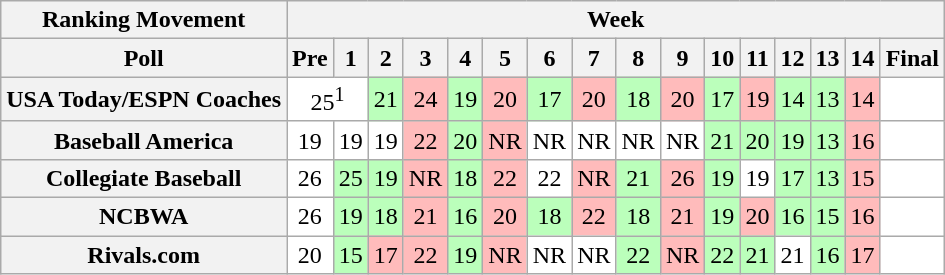<table class="wikitable" style="white-space:nowrap;">
<tr align="center">
<th>Ranking Movement</th>
<th colspan=16>Week</th>
</tr>
<tr>
<th>Poll</th>
<th>Pre</th>
<th>1</th>
<th>2</th>
<th>3</th>
<th>4</th>
<th>5</th>
<th>6</th>
<th>7</th>
<th>8</th>
<th>9</th>
<th>10</th>
<th>11</th>
<th>12</th>
<th>13</th>
<th>14</th>
<th>Final</th>
</tr>
<tr style="text-align:center;">
<th>USA Today/ESPN Coaches</th>
<td colspan="2" style="background:#FFF;">25<sup>1</sup></td>
<td style="background:#bbffbb;">21</td>
<td style="background:#FFBBBB;">24</td>
<td style="background:#bbffbb;">19</td>
<td style="background:#FFBBBB;">20</td>
<td style="background:#bbffbb;">17</td>
<td style="background:#FFBBBB;">20</td>
<td style="background:#bbffbb;">18</td>
<td style="background:#FFBBBB;">20</td>
<td style="background:#bbffbb;">17</td>
<td style="background:#FFBBBB;">19</td>
<td style="background:#bbffbb;">14</td>
<td style="background:#bbffbb;">13</td>
<td style="background:#FFBBBB;">14</td>
<td style="background:#FFF;"></td>
</tr>
<tr style="text-align:center;">
<th>Baseball America</th>
<td style="background:#FFF;">19</td>
<td style="background:#FFF;">19</td>
<td style="background:#FFF;">19</td>
<td style="background:#FFBBBB;">22</td>
<td style="background:#bbffbb;">20</td>
<td style="background:#FFBBBB;">NR</td>
<td style="background:#FFF;">NR</td>
<td style="background:#FFF;">NR</td>
<td style="background:#FFF;">NR</td>
<td style="background:#FFF;">NR</td>
<td style="background:#bbffbb;">21</td>
<td style="background:#bbffbb;">20</td>
<td style="background:#bbffbb;">19</td>
<td style="background:#bbffbb;">13</td>
<td style="background:#FFBBBB;">16</td>
<td style="background:#FFF;"></td>
</tr>
<tr style="text-align:center;">
<th>Collegiate Baseball</th>
<td style="background:#FFF;">26</td>
<td style="background:#bbffbb;">25</td>
<td style="background:#bbffbb;">19</td>
<td style="background:#FFBBBB;">NR</td>
<td style="background:#bbffbb;">18</td>
<td style="background:#FFBBBB;">22</td>
<td style="background:#FFF;">22</td>
<td style="background:#FFBBBB;">NR</td>
<td style="background:#bbffbb;">21</td>
<td style="background:#FFBBBB;">26</td>
<td style="background:#bbffbb;">19</td>
<td style="background:#FFF;">19</td>
<td style="background:#bbffbb;">17</td>
<td style="background:#bbffbb;">13</td>
<td style="background:#FFBBBB;">15</td>
<td style="background:#FFF;"></td>
</tr>
<tr style="text-align:center;">
<th>NCBWA</th>
<td style="background:#FFF;">26</td>
<td style="background:#bbffbb;">19</td>
<td style="background:#bbffbb;">18</td>
<td style="background:#FFBBBB;">21</td>
<td style="background:#bbffbb;">16</td>
<td style="background:#FFBBBB;">20</td>
<td style="background:#bbffbb;">18</td>
<td style="background:#FFBBBB;">22</td>
<td style="background:#bbffbb;">18</td>
<td style="background:#FFBBBB;">21</td>
<td style="background:#bbffbb;">19</td>
<td style="background:#FFBBBB;">20</td>
<td style="background:#bbffbb;">16</td>
<td style="background:#bbffbb;">15</td>
<td style="background:#FFBBBB;">16</td>
<td style="background:#FFF;"></td>
</tr>
<tr style="text-align:center;">
<th>Rivals.com</th>
<td style="background:#FFF;">20</td>
<td style="background:#bbffbb;">15</td>
<td style="background:#FFBBBB;">17</td>
<td style="background:#FFBBBB;">22</td>
<td style="background:#bbffbb;">19</td>
<td style="background:#FFBBBB;">NR</td>
<td style="background:#FFF;">NR</td>
<td style="background:#FFF;">NR</td>
<td style="background:#bbffbb;">22</td>
<td style="background:#FFBBBB;">NR</td>
<td style="background:#bbffbb;">22</td>
<td style="background:#bbffbb;">21</td>
<td style="background:#FFF;">21</td>
<td style="background:#bbffbb;">16</td>
<td style="background:#FFBBBB;">17</td>
<td style="background:#FFF;"></td>
</tr>
</table>
